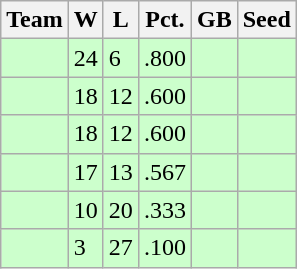<table class=wikitable>
<tr>
<th>Team</th>
<th>W</th>
<th>L</th>
<th>Pct.</th>
<th>GB</th>
<th>Seed</th>
</tr>
<tr bgcolor=#ccffcc>
<td></td>
<td>24</td>
<td>6</td>
<td>.800</td>
<td></td>
<td></td>
</tr>
<tr bgcolor=#ccffcc>
<td></td>
<td>18</td>
<td>12</td>
<td>.600</td>
<td></td>
<td></td>
</tr>
<tr bgcolor=#ccffcc>
<td></td>
<td>18</td>
<td>12</td>
<td>.600</td>
<td></td>
<td></td>
</tr>
<tr bgcolor=#ccffcc>
<td></td>
<td>17</td>
<td>13</td>
<td>.567</td>
<td></td>
<td></td>
</tr>
<tr bgcolor=#ccffcc>
<td></td>
<td>10</td>
<td>20</td>
<td>.333</td>
<td></td>
<td></td>
</tr>
<tr bgcolor=#ccffcc>
<td></td>
<td>3</td>
<td>27</td>
<td>.100</td>
<td></td>
<td></td>
</tr>
</table>
